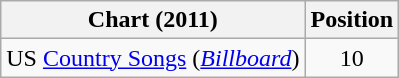<table class="wikitable sortable">
<tr>
<th scope="col">Chart (2011)</th>
<th scope="col">Position</th>
</tr>
<tr>
<td>US <a href='#'>Country Songs</a> (<em><a href='#'>Billboard</a></em>)</td>
<td align="center">10</td>
</tr>
</table>
